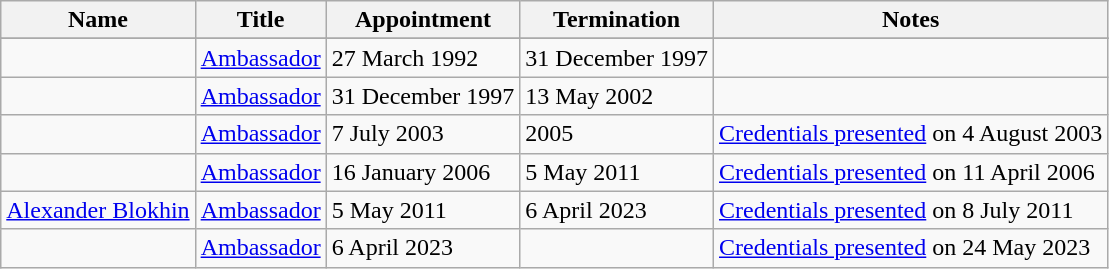<table class="wikitable">
<tr valign="middle">
<th>Name</th>
<th>Title</th>
<th>Appointment</th>
<th>Termination</th>
<th>Notes</th>
</tr>
<tr>
</tr>
<tr>
<td></td>
<td><a href='#'>Ambassador</a></td>
<td>27 March 1992</td>
<td>31 December 1997</td>
<td></td>
</tr>
<tr>
<td></td>
<td><a href='#'>Ambassador</a></td>
<td>31 December 1997</td>
<td>13 May 2002</td>
<td></td>
</tr>
<tr>
<td></td>
<td><a href='#'>Ambassador</a></td>
<td>7 July 2003</td>
<td>2005</td>
<td><a href='#'>Credentials presented</a> on 4 August 2003</td>
</tr>
<tr>
<td></td>
<td><a href='#'>Ambassador</a></td>
<td>16 January 2006</td>
<td>5 May 2011</td>
<td><a href='#'>Credentials presented</a> on 11 April 2006</td>
</tr>
<tr>
<td><a href='#'>Alexander Blokhin</a></td>
<td><a href='#'>Ambassador</a></td>
<td>5 May 2011</td>
<td>6 April 2023</td>
<td><a href='#'>Credentials presented</a> on 8 July 2011</td>
</tr>
<tr>
<td></td>
<td><a href='#'>Ambassador</a></td>
<td>6 April 2023</td>
<td></td>
<td><a href='#'>Credentials presented</a> on 24 May 2023</td>
</tr>
</table>
